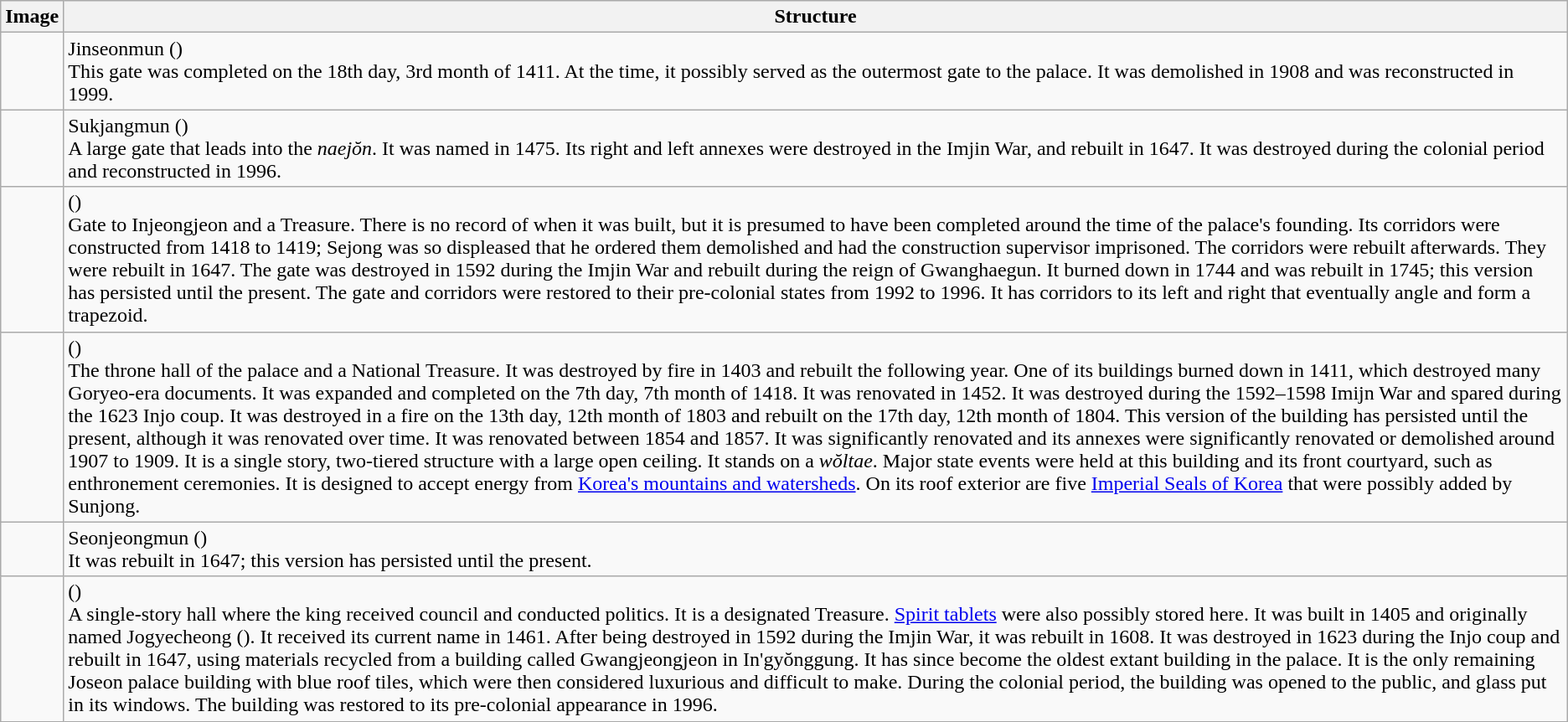<table class="wikitable">
<tr>
<th>Image</th>
<th>Structure</th>
</tr>
<tr>
<td></td>
<td>Jinseonmun ()<br>This gate was completed on the 18th day, 3rd month of 1411. At the time, it possibly served as the outermost gate to the palace. It was demolished in 1908 and was reconstructed in 1999.</td>
</tr>
<tr>
<td></td>
<td>Sukjangmun ()<br>A large gate that leads into the <em>naejŏn</em>. It was named in 1475. Its right and left annexes were destroyed in the Imjin War, and rebuilt in 1647. It was destroyed during the colonial period and reconstructed in 1996.</td>
</tr>
<tr>
<td></td>
<td> ()<br>Gate to Injeongjeon and a Treasure. There is no record of when it was built, but it is presumed to have been completed around the time of the palace's founding. Its corridors were constructed from 1418 to 1419; Sejong was so displeased that he ordered them demolished and had the construction supervisor imprisoned. The corridors were rebuilt afterwards. They were rebuilt in 1647. The gate was destroyed in 1592 during the Imjin War and rebuilt during the reign of Gwanghaegun. It burned down in 1744 and was rebuilt in 1745; this version has persisted until the present. The gate and corridors were restored to their pre-colonial states from 1992 to 1996. It has corridors to its left and right that eventually angle and form a trapezoid.</td>
</tr>
<tr>
<td></td>
<td> ()<br>The throne hall of the palace and a National Treasure. It was destroyed by fire in 1403 and rebuilt the following year. One of its buildings burned down in 1411, which destroyed many Goryeo-era documents. It was expanded and completed on the 7th day, 7th month of 1418. It was renovated in 1452. It was destroyed during the 1592–1598 Imijn War and spared during the 1623 Injo coup. It was destroyed in a fire on the 13th day, 12th month of 1803 and rebuilt on the 17th day, 12th month of 1804. This version of the building has persisted until the present, although it was renovated over time. It was renovated between 1854 and 1857. It was significantly renovated and its annexes were significantly renovated or demolished around 1907 to 1909. It is a single story, two-tiered structure with a large open ceiling. It stands on a <em>wŏltae</em>. Major state events were held at this building and its front courtyard, such as enthronement ceremonies. It is designed to accept energy from <a href='#'>Korea's mountains and watersheds</a>. On its roof exterior are five <a href='#'>Imperial Seals of Korea</a> that were possibly added by Sunjong.</td>
</tr>
<tr>
<td></td>
<td>Seonjeongmun ()<br>It was rebuilt in 1647; this version has persisted until the present.</td>
</tr>
<tr>
<td></td>
<td> ()<br>A single-story hall where the king received council and conducted politics. It is a designated Treasure. <a href='#'>Spirit tablets</a> were also possibly stored here. It was built in 1405 and originally named Jogyecheong (). It received its current name in 1461. After being destroyed in 1592 during the Imjin War, it was rebuilt in 1608. It was destroyed in 1623 during the Injo coup and rebuilt in 1647, using materials recycled from a building called Gwangjeongjeon in In'gyŏnggung. It has since become the oldest extant building in the palace. It is the only remaining Joseon palace building with blue roof tiles, which were then considered luxurious and difficult to make. During the colonial period, the building was opened to the public, and glass put in its windows. The building was restored to its pre-colonial appearance in 1996.</td>
</tr>
</table>
